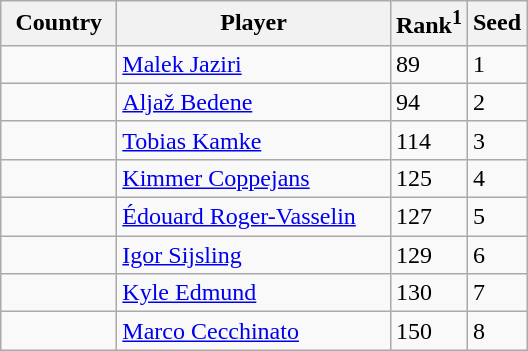<table class="sortable wikitable">
<tr>
<th width="70">Country</th>
<th width="175">Player</th>
<th>Rank<sup>1</sup></th>
<th>Seed</th>
</tr>
<tr>
<td></td>
<td><a href='#'>Malek Jaziri</a></td>
<td>89</td>
<td>1</td>
</tr>
<tr>
<td></td>
<td><a href='#'>Aljaž Bedene</a></td>
<td>94</td>
<td>2</td>
</tr>
<tr>
<td></td>
<td><a href='#'>Tobias Kamke</a></td>
<td>114</td>
<td>3</td>
</tr>
<tr>
<td></td>
<td><a href='#'>Kimmer Coppejans</a></td>
<td>125</td>
<td>4</td>
</tr>
<tr>
<td></td>
<td><a href='#'>Édouard Roger-Vasselin</a></td>
<td>127</td>
<td>5</td>
</tr>
<tr>
<td></td>
<td><a href='#'>Igor Sijsling</a></td>
<td>129</td>
<td>6</td>
</tr>
<tr>
<td></td>
<td><a href='#'>Kyle Edmund</a></td>
<td>130</td>
<td>7</td>
</tr>
<tr>
<td></td>
<td><a href='#'>Marco Cecchinato</a></td>
<td>150</td>
<td>8</td>
</tr>
</table>
